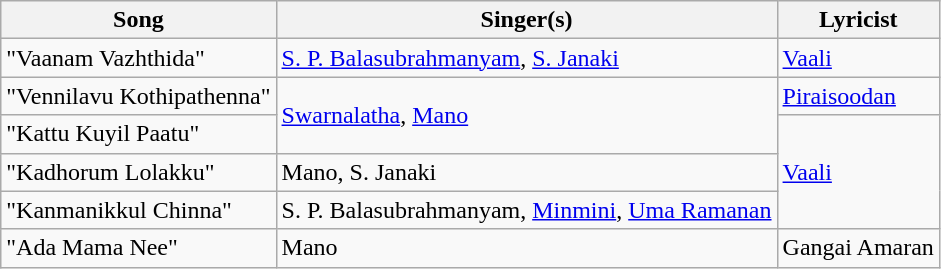<table class="wikitable">
<tr>
<th>Song</th>
<th>Singer(s)</th>
<th>Lyricist</th>
</tr>
<tr>
<td>"Vaanam Vazhthida"</td>
<td><a href='#'>S. P. Balasubrahmanyam</a>, <a href='#'>S. Janaki</a></td>
<td><a href='#'>Vaali</a></td>
</tr>
<tr>
<td>"Vennilavu Kothipathenna"</td>
<td rowspan=2><a href='#'>Swarnalatha</a>, <a href='#'>Mano</a></td>
<td><a href='#'>Piraisoodan</a></td>
</tr>
<tr>
<td>"Kattu Kuyil Paatu"</td>
<td rowspan=3><a href='#'>Vaali</a></td>
</tr>
<tr>
<td>"Kadhorum Lolakku"</td>
<td>Mano, S. Janaki</td>
</tr>
<tr>
<td>"Kanmanikkul Chinna"</td>
<td>S. P. Balasubrahmanyam, <a href='#'>Minmini</a>, <a href='#'>Uma Ramanan</a></td>
</tr>
<tr>
<td>"Ada Mama Nee"</td>
<td>Mano</td>
<td>Gangai Amaran</td>
</tr>
</table>
